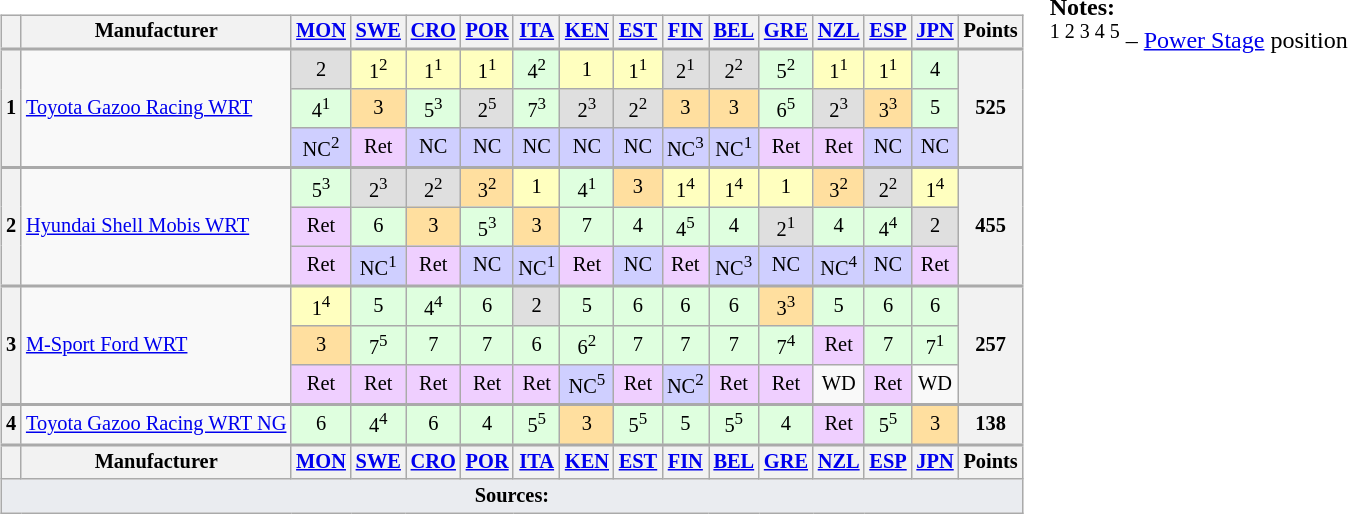<table>
<tr>
<td valign="top"><br><table class="wikitable" style="font-size: 85%; text-align: center">
<tr valign="top">
<th valign="middle"></th>
<th valign="middle">Manufacturer</th>
<th><a href='#'>MON</a><br></th>
<th><a href='#'>SWE</a><br></th>
<th><a href='#'>CRO</a><br></th>
<th><a href='#'>POR</a><br></th>
<th><a href='#'>ITA</a><br></th>
<th><a href='#'>KEN</a><br></th>
<th><a href='#'>EST</a><br></th>
<th><a href='#'>FIN</a><br></th>
<th><a href='#'>BEL</a><br></th>
<th><a href='#'>GRE</a><br></th>
<th><a href='#'>NZL</a><br></th>
<th><a href='#'>ESP</a><br></th>
<th><a href='#'>JPN</a><br></th>
<th valign="middle">Points</th>
</tr>
<tr style="border-top:2px solid #aaaaaa">
<th rowspan="3">1</th>
<td rowspan="3" align="left"> <a href='#'>Toyota Gazoo Racing WRT</a></td>
<td style="background:#dfdfdf">2</td>
<td style="background:#ffffbf">1<sup>2</sup></td>
<td style="background:#ffffbf">1<sup>1</sup></td>
<td style="background:#ffffbf">1<sup>1</sup></td>
<td style="background:#dfffdf">4<sup>2</sup></td>
<td style="background:#ffffbf">1</td>
<td style="background:#ffffbf">1<sup>1</sup></td>
<td style="background:#dfdfdf">2<sup>1</sup></td>
<td style="background:#dfdfdf">2<sup>2</sup></td>
<td style="background:#dfffdf">5<sup>2</sup></td>
<td style="background:#ffffbf">1<sup>1</sup></td>
<td style="background:#ffffbf">1<sup>1</sup></td>
<td style="background:#dfffdf">4</td>
<th rowspan="3">525</th>
</tr>
<tr>
<td style="background:#dfffdf">4<sup>1</sup></td>
<td style="background:#ffdf9f">3</td>
<td style="background:#dfffdf">5<sup>3</sup></td>
<td style="background:#dfdfdf">2<sup>5</sup></td>
<td style="background:#dfffdf">7<sup>3</sup></td>
<td style="background:#dfdfdf">2<sup>3</sup></td>
<td style="background:#dfdfdf">2<sup>2</sup></td>
<td style="background:#ffdf9f">3</td>
<td style="background:#ffdf9f">3</td>
<td style="background:#dfffdf">6<sup>5</sup></td>
<td style="background:#dfdfdf">2<sup>3</sup></td>
<td style="background:#ffdf9f">3<sup>3</sup></td>
<td style="background:#dfffdf">5</td>
</tr>
<tr>
<td style="background:#cfcfff">NC<sup>2</sup></td>
<td style="background:#efcfff">Ret</td>
<td style="background:#cfcfff">NC</td>
<td style="background:#cfcfff">NC</td>
<td style="background:#cfcfff">NC</td>
<td style="background:#cfcfff">NC</td>
<td style="background:#cfcfff">NC</td>
<td style="background:#cfcfff">NC<sup>3</sup></td>
<td style="background:#cfcfff">NC<sup>1</sup></td>
<td style="background:#efcfff">Ret</td>
<td style="background:#efcfff">Ret</td>
<td style="background:#cfcfff">NC</td>
<td style="background:#cfcfff">NC</td>
</tr>
<tr style="border-top:2px solid #aaaaaa">
<th rowspan="3">2</th>
<td rowspan="3" align="left"> <a href='#'>Hyundai Shell Mobis WRT</a></td>
<td style="background:#dfffdf">5<sup>3</sup></td>
<td style="background:#dfdfdf">2<sup>3</sup></td>
<td style="background:#dfdfdf">2<sup>2</sup></td>
<td style="background:#ffdf9f">3<sup>2</sup></td>
<td style="background:#ffffbf">1</td>
<td style="background:#dfffdf">4<sup>1</sup></td>
<td style="background:#ffdf9f">3</td>
<td style="background:#ffffbf">1<sup>4</sup></td>
<td style="background:#ffffbf">1<sup>4</sup></td>
<td style="background:#ffffbf">1</td>
<td style="background:#ffdf9f">3<sup>2</sup></td>
<td style="background:#dfdfdf">2<sup>2</sup></td>
<td style="background:#ffffbf">1<sup>4</sup></td>
<th rowspan="3">455</th>
</tr>
<tr>
<td style="background:#efcfff">Ret</td>
<td style="background:#dfffdf">6</td>
<td style="background:#ffdf9f">3</td>
<td style="background:#dfffdf">5<sup>3</sup></td>
<td style="background:#ffdf9f">3</td>
<td style="background:#dfffdf">7</td>
<td style="background:#dfffdf">4</td>
<td style="background:#dfffdf">4<sup>5</sup></td>
<td style="background:#dfffdf">4</td>
<td style="background:#dfdfdf">2<sup>1</sup></td>
<td style="background:#dfffdf">4</td>
<td style="background:#dfffdf">4<sup>4</sup></td>
<td style="background:#dfdfdf">2</td>
</tr>
<tr>
<td style="background:#efcfff">Ret</td>
<td style="background:#cfcfff">NC<sup>1</sup></td>
<td style="background:#efcfff">Ret</td>
<td style="background:#cfcfff">NC</td>
<td style="background:#cfcfff">NC<sup>1</sup></td>
<td style="background:#efcfff">Ret</td>
<td style="background:#cfcfff">NC</td>
<td style="background:#efcfff">Ret</td>
<td style="background:#cfcfff">NC<sup>3</sup></td>
<td style="background:#cfcfff">NC</td>
<td style="background:#cfcfff">NC<sup>4</sup></td>
<td style="background:#cfcfff">NC</td>
<td style="background:#efcfff">Ret</td>
</tr>
<tr style="border-top:2px solid #aaaaaa">
<th rowspan="3">3</th>
<td rowspan="3" align="left"> <a href='#'>M-Sport Ford WRT</a></td>
<td style="background:#ffffbf">1<sup>4</sup></td>
<td style="background:#dfffdf">5</td>
<td style="background:#dfffdf">4<sup>4</sup></td>
<td style="background:#dfffdf">6</td>
<td style="background:#dfdfdf">2</td>
<td style="background:#dfffdf">5</td>
<td style="background:#dfffdf">6</td>
<td style="background:#dfffdf">6</td>
<td style="background:#dfffdf">6</td>
<td style="background:#ffdf9f">3<sup>3</sup></td>
<td style="background:#dfffdf">5</td>
<td style="background:#dfffdf">6</td>
<td style="background:#dfffdf">6</td>
<th rowspan="3">257</th>
</tr>
<tr>
<td style="background:#ffdf9f">3</td>
<td style="background:#dfffdf">7<sup>5</sup></td>
<td style="background:#dfffdf">7</td>
<td style="background:#dfffdf">7</td>
<td style="background:#dfffdf">6</td>
<td style="background:#dfffdf">6<sup>2</sup></td>
<td style="background:#dfffdf">7</td>
<td style="background:#dfffdf">7</td>
<td style="background:#dfffdf">7</td>
<td style="background:#dfffdf">7<sup>4</sup></td>
<td style="background:#efcfff">Ret</td>
<td style="background:#dfffdf">7</td>
<td style="background:#dfffdf">7<sup>1</sup></td>
</tr>
<tr>
<td style="background:#efcfff">Ret</td>
<td style="background:#efcfff">Ret</td>
<td style="background:#efcfff">Ret</td>
<td style="background:#efcfff">Ret</td>
<td style="background:#efcfff">Ret</td>
<td style="background:#cfcfff">NC<sup>5</sup></td>
<td style="background:#efcfff">Ret</td>
<td style="background:#cfcfff">NC<sup>2</sup></td>
<td style="background:#efcfff">Ret</td>
<td style="background:#efcfff">Ret</td>
<td>WD</td>
<td style="background:#efcfff">Ret</td>
<td>WD</td>
</tr>
<tr style="border-top:2px solid #aaaaaa">
<th>4</th>
<td align="left" nowrap> <a href='#'>Toyota Gazoo Racing WRT NG</a></td>
<td style="background:#dfffdf">6</td>
<td style="background:#dfffdf">4<sup>4</sup></td>
<td style="background:#dfffdf">6</td>
<td style="background:#dfffdf">4</td>
<td style="background:#dfffdf">5<sup>5</sup></td>
<td style="background:#ffdf9f">3</td>
<td style="background:#dfffdf">5<sup>5</sup></td>
<td style="background:#dfffdf">5</td>
<td style="background:#dfffdf">5<sup>5</sup></td>
<td style="background:#dfffdf">4</td>
<td style="background:#efcfff">Ret</td>
<td style="background:#dfffdf">5<sup>5</sup></td>
<td style="background:#ffdf9f">3</td>
<th>138</th>
</tr>
<tr style="border-top:2px solid #aaaaaa">
<th valign="middle"></th>
<th valign="middle">Manufacturer</th>
<th><a href='#'>MON</a><br></th>
<th><a href='#'>SWE</a><br></th>
<th><a href='#'>CRO</a><br></th>
<th><a href='#'>POR</a><br></th>
<th><a href='#'>ITA</a><br></th>
<th><a href='#'>KEN</a><br></th>
<th><a href='#'>EST</a><br></th>
<th><a href='#'>FIN</a><br></th>
<th><a href='#'>BEL</a><br></th>
<th><a href='#'>GRE</a><br></th>
<th><a href='#'>NZL</a><br></th>
<th><a href='#'>ESP</a><br></th>
<th><a href='#'>JPN</a><br></th>
<th valign="middle">Points</th>
</tr>
<tr>
<td colspan="16" style="background-color:#EAECF0;text-align:center"><strong>Sources:</strong></td>
</tr>
</table>
</td>
<td valign="top"><br>
<span><strong>Notes:</strong><br><sup>1 2 3 4 5</sup> – <a href='#'>Power Stage</a> position</span></td>
</tr>
</table>
